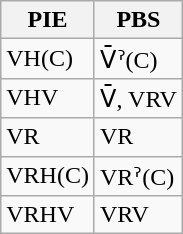<table class="wikitable">
<tr>
<th>PIE</th>
<th>PBS</th>
</tr>
<tr>
<td>VH(C)</td>
<td>V̄ˀ(C)</td>
</tr>
<tr>
<td>VHV</td>
<td>V̄, VRV</td>
</tr>
<tr>
<td>VR</td>
<td>VR</td>
</tr>
<tr>
<td>VRH(C)</td>
<td>VRˀ(C)</td>
</tr>
<tr>
<td>VRHV</td>
<td>VRV</td>
</tr>
</table>
